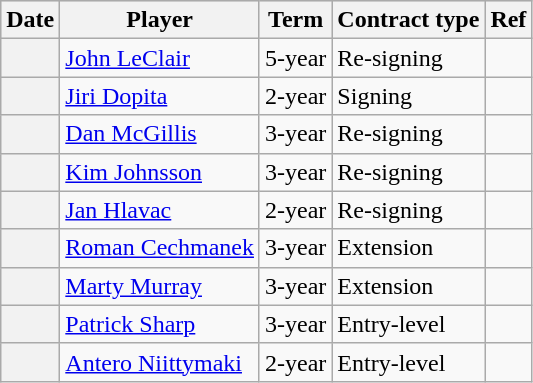<table class="wikitable plainrowheaders">
<tr style="background:#ddd; text-align:center;">
<th>Date</th>
<th>Player</th>
<th>Term</th>
<th>Contract type</th>
<th>Ref</th>
</tr>
<tr>
<th scope="row"></th>
<td><a href='#'>John LeClair</a></td>
<td>5-year</td>
<td>Re-signing</td>
<td></td>
</tr>
<tr>
<th scope="row"></th>
<td><a href='#'>Jiri Dopita</a></td>
<td>2-year</td>
<td>Signing</td>
<td></td>
</tr>
<tr>
<th scope="row"></th>
<td><a href='#'>Dan McGillis</a></td>
<td>3-year</td>
<td>Re-signing</td>
<td></td>
</tr>
<tr>
<th scope="row"></th>
<td><a href='#'>Kim Johnsson</a></td>
<td>3-year</td>
<td>Re-signing</td>
<td></td>
</tr>
<tr>
<th scope="row"></th>
<td><a href='#'>Jan Hlavac</a></td>
<td>2-year</td>
<td>Re-signing</td>
<td></td>
</tr>
<tr>
<th scope="row"></th>
<td><a href='#'>Roman Cechmanek</a></td>
<td>3-year</td>
<td>Extension</td>
<td></td>
</tr>
<tr>
<th scope="row"></th>
<td><a href='#'>Marty Murray</a></td>
<td>3-year</td>
<td>Extension</td>
<td></td>
</tr>
<tr>
<th scope="row"></th>
<td><a href='#'>Patrick Sharp</a></td>
<td>3-year</td>
<td>Entry-level</td>
<td></td>
</tr>
<tr>
<th scope="row"></th>
<td><a href='#'>Antero Niittymaki</a></td>
<td>2-year</td>
<td>Entry-level</td>
<td></td>
</tr>
</table>
